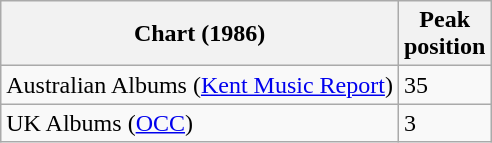<table class="wikitable sortable plainrowheaders">
<tr>
<th scope="col">Chart (1986)</th>
<th scope="col">Peak<br>position</th>
</tr>
<tr>
<td>Australian Albums (<a href='#'>Kent Music Report</a>)</td>
<td>35</td>
</tr>
<tr>
<td>UK Albums (<a href='#'>OCC</a>)</td>
<td>3</td>
</tr>
</table>
